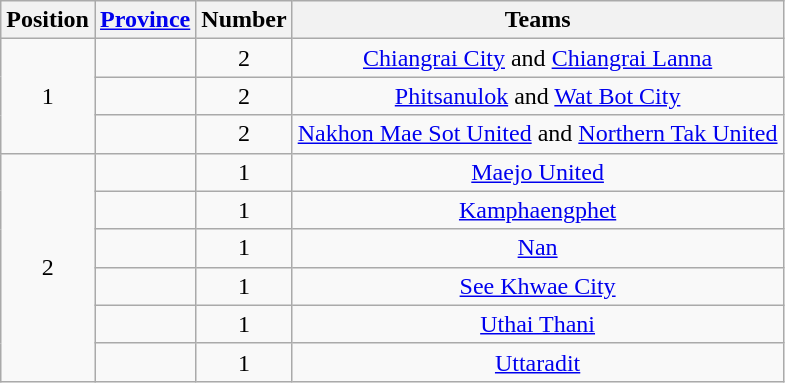<table class="wikitable">
<tr>
<th>Position</th>
<th><a href='#'>Province</a></th>
<th>Number</th>
<th>Teams</th>
</tr>
<tr>
<td align=center rowspan="3">1</td>
<td></td>
<td align=center>2</td>
<td align=center><a href='#'>Chiangrai City</a> and <a href='#'>Chiangrai Lanna</a></td>
</tr>
<tr>
<td></td>
<td align=center>2</td>
<td align=center><a href='#'>Phitsanulok</a> and <a href='#'>Wat Bot City</a></td>
</tr>
<tr>
<td></td>
<td align=center>2</td>
<td align=center><a href='#'>Nakhon Mae Sot United</a> and <a href='#'>Northern Tak United</a></td>
</tr>
<tr>
<td align=center rowspan="6">2</td>
<td></td>
<td align=center>1</td>
<td align=center><a href='#'>Maejo United</a></td>
</tr>
<tr>
<td></td>
<td align=center>1</td>
<td align=center><a href='#'>Kamphaengphet</a></td>
</tr>
<tr>
<td></td>
<td align=center>1</td>
<td align=center><a href='#'>Nan</a></td>
</tr>
<tr>
<td></td>
<td align=center>1</td>
<td align=center><a href='#'>See Khwae City</a></td>
</tr>
<tr>
<td></td>
<td align=center>1</td>
<td align=center><a href='#'>Uthai Thani</a></td>
</tr>
<tr>
<td></td>
<td align=center>1</td>
<td align=center><a href='#'>Uttaradit</a></td>
</tr>
</table>
